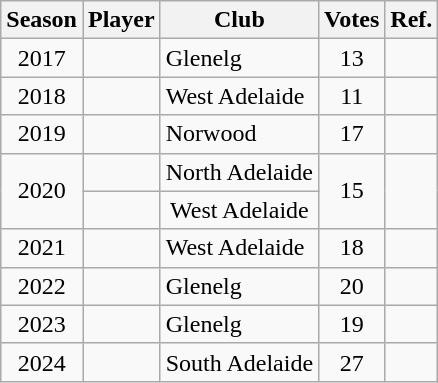<table class="wikitable sortable" style="text-align:center">
<tr>
<th>Season</th>
<th>Player</th>
<th>Club</th>
<th>Votes</th>
<th class="unsortable">Ref.</th>
</tr>
<tr>
<td>2017</td>
<td align=left></td>
<td align=left>Glenelg</td>
<td>13</td>
<td></td>
</tr>
<tr>
<td>2018</td>
<td align=left></td>
<td align=left>West Adelaide</td>
<td>11</td>
<td></td>
</tr>
<tr>
<td>2019</td>
<td align=left></td>
<td align=left>Norwood</td>
<td>17</td>
<td></td>
</tr>
<tr>
<td rowspan="2">2020</td>
<td align=left></td>
<td align="left">North Adelaide</td>
<td rowspan="2">15</td>
<td rowspan="2"></td>
</tr>
<tr>
<td></td>
<td>West Adelaide</td>
</tr>
<tr>
<td>2021</td>
<td align=left></td>
<td align=left>West Adelaide</td>
<td>18</td>
<td></td>
</tr>
<tr>
<td>2022</td>
<td align=left></td>
<td align=left>Glenelg</td>
<td>20</td>
<td></td>
</tr>
<tr>
<td>2023</td>
<td align=left></td>
<td align=left>Glenelg</td>
<td>19</td>
<td></td>
</tr>
<tr>
<td>2024</td>
<td align=left></td>
<td align=left>South Adelaide</td>
<td>27</td>
<td></td>
</tr>
</table>
